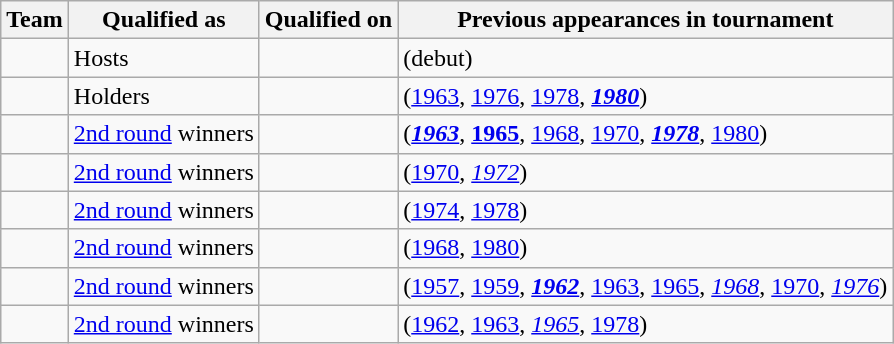<table class="wikitable sortable" style="text-align:left;">
<tr>
<th>Team</th>
<th>Qualified as</th>
<th>Qualified on</th>
<th>Previous appearances in tournament</th>
</tr>
<tr>
<td></td>
<td>Hosts</td>
<td></td>
<td> (debut)</td>
</tr>
<tr>
<td></td>
<td>Holders</td>
<td></td>
<td> (<a href='#'>1963</a>, <a href='#'>1976</a>, <a href='#'>1978</a>, <strong><em><a href='#'>1980</a></em></strong>)</td>
</tr>
<tr>
<td></td>
<td><a href='#'>2nd round</a> winners</td>
<td></td>
<td> (<strong><em><a href='#'>1963</a></em></strong>, <strong><a href='#'>1965</a></strong>, <a href='#'>1968</a>, <a href='#'>1970</a>, <strong><em><a href='#'>1978</a></em></strong>, <a href='#'>1980</a>)</td>
</tr>
<tr>
<td></td>
<td><a href='#'>2nd round</a> winners</td>
<td></td>
<td> (<a href='#'>1970</a>, <em><a href='#'>1972</a></em>)</td>
</tr>
<tr>
<td></td>
<td><a href='#'>2nd round</a> winners</td>
<td></td>
<td> (<a href='#'>1974</a>, <a href='#'>1978</a>)</td>
</tr>
<tr>
<td></td>
<td><a href='#'>2nd round</a> winners</td>
<td></td>
<td> (<a href='#'>1968</a>, <a href='#'>1980</a>)</td>
</tr>
<tr>
<td></td>
<td><a href='#'>2nd round</a> winners</td>
<td></td>
<td> (<a href='#'>1957</a>, <a href='#'>1959</a>, <strong><em><a href='#'>1962</a></em></strong>, <a href='#'>1963</a>, <a href='#'>1965</a>, <em><a href='#'>1968</a></em>, <a href='#'>1970</a>, <em><a href='#'>1976</a></em>)</td>
</tr>
<tr>
<td></td>
<td><a href='#'>2nd round</a> winners</td>
<td></td>
<td> (<a href='#'>1962</a>, <a href='#'>1963</a>, <em><a href='#'>1965</a></em>, <a href='#'>1978</a>)</td>
</tr>
</table>
